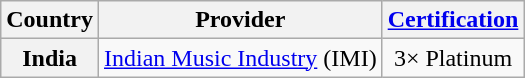<table class="wikitable plainrowheaders" style="text-align:center">
<tr>
<th scope="col">Country</th>
<th scope="col" class="unsortable">Provider</th>
<th scope="col"><a href='#'>Certification</a></th>
</tr>
<tr>
<th scope="row">India</th>
<td><a href='#'>Indian Music Industry</a> (IMI)</td>
<td>3× Platinum</td>
</tr>
</table>
